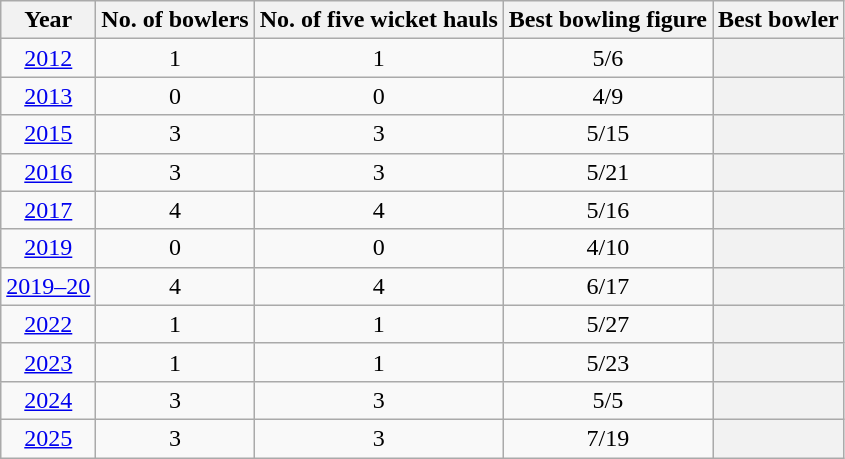<table class="wikitable plainrowheaders sortable" style="text-align:center">
<tr>
<th>Year</th>
<th>No. of bowlers</th>
<th>No. of five wicket hauls</th>
<th>Best bowling figure</th>
<th>Best bowler</th>
</tr>
<tr>
<td><a href='#'>2012</a></td>
<td>1</td>
<td>1</td>
<td>5/6</td>
<th scope="row"></th>
</tr>
<tr>
<td><a href='#'>2013</a></td>
<td>0</td>
<td>0</td>
<td>4/9</td>
<th scope="row"></th>
</tr>
<tr>
<td><a href='#'>2015</a></td>
<td>3</td>
<td>3</td>
<td>5/15</td>
<th scope="row"></th>
</tr>
<tr>
<td><a href='#'>2016</a></td>
<td>3</td>
<td>3</td>
<td>5/21</td>
<th scope="row"></th>
</tr>
<tr>
<td><a href='#'>2017</a></td>
<td>4</td>
<td>4</td>
<td>5/16</td>
<th scope="row"></th>
</tr>
<tr>
<td><a href='#'>2019</a></td>
<td>0</td>
<td>0</td>
<td>4/10</td>
<th scope="row"></th>
</tr>
<tr>
<td><a href='#'>2019–20</a></td>
<td>4</td>
<td>4</td>
<td>6/17</td>
<th scope="row"></th>
</tr>
<tr>
<td><a href='#'>2022</a></td>
<td>1</td>
<td>1</td>
<td>5/27</td>
<th scope="row"></th>
</tr>
<tr>
<td><a href='#'>2023</a></td>
<td>1</td>
<td>1</td>
<td>5/23</td>
<th scope="row"></th>
</tr>
<tr>
<td><a href='#'>2024</a></td>
<td>3</td>
<td>3</td>
<td>5/5</td>
<th scope="row"></th>
</tr>
<tr>
<td><a href='#'>2025</a></td>
<td>3</td>
<td>3</td>
<td>7/19</td>
<th scope="row"></th>
</tr>
</table>
